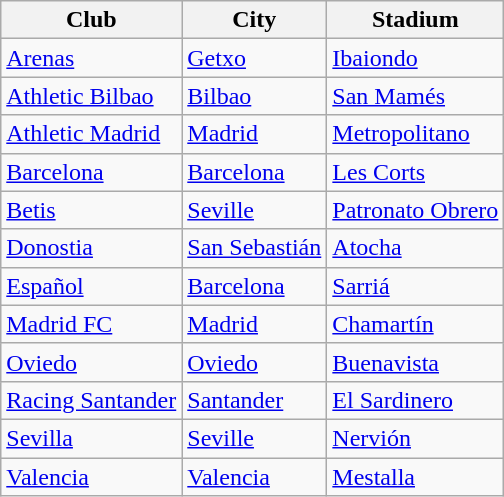<table class="wikitable sortable">
<tr>
<th>Club</th>
<th>City</th>
<th>Stadium</th>
</tr>
<tr>
<td><a href='#'>Arenas</a></td>
<td><a href='#'>Getxo</a></td>
<td><a href='#'>Ibaiondo</a></td>
</tr>
<tr>
<td><a href='#'>Athletic Bilbao</a></td>
<td><a href='#'>Bilbao</a></td>
<td><a href='#'>San Mamés</a></td>
</tr>
<tr>
<td><a href='#'>Athletic Madrid</a></td>
<td><a href='#'>Madrid</a></td>
<td><a href='#'>Metropolitano</a></td>
</tr>
<tr>
<td><a href='#'>Barcelona</a></td>
<td><a href='#'>Barcelona</a></td>
<td><a href='#'>Les Corts</a></td>
</tr>
<tr>
<td><a href='#'>Betis</a></td>
<td><a href='#'>Seville</a></td>
<td><a href='#'>Patronato Obrero</a></td>
</tr>
<tr>
<td><a href='#'>Donostia</a></td>
<td><a href='#'>San Sebastián</a></td>
<td><a href='#'>Atocha</a></td>
</tr>
<tr>
<td><a href='#'>Español</a></td>
<td><a href='#'>Barcelona</a></td>
<td><a href='#'>Sarriá</a></td>
</tr>
<tr>
<td><a href='#'>Madrid FC</a></td>
<td><a href='#'>Madrid</a></td>
<td><a href='#'>Chamartín</a></td>
</tr>
<tr>
<td><a href='#'>Oviedo</a></td>
<td><a href='#'>Oviedo</a></td>
<td><a href='#'>Buenavista</a></td>
</tr>
<tr>
<td><a href='#'>Racing Santander</a></td>
<td><a href='#'>Santander</a></td>
<td><a href='#'>El Sardinero</a></td>
</tr>
<tr>
<td><a href='#'>Sevilla</a></td>
<td><a href='#'>Seville</a></td>
<td><a href='#'>Nervión</a></td>
</tr>
<tr>
<td><a href='#'>Valencia</a></td>
<td><a href='#'>Valencia</a></td>
<td><a href='#'>Mestalla</a></td>
</tr>
</table>
